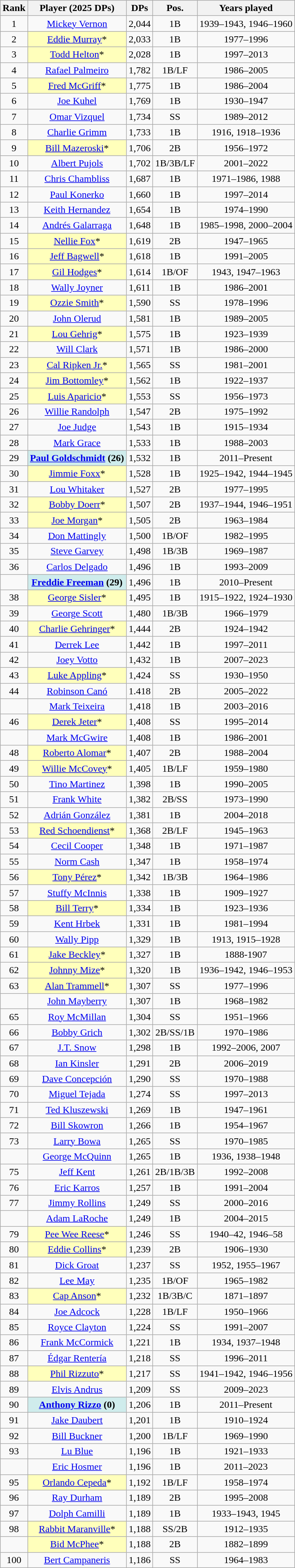<table class="wikitable sortable" style="text-align:center">
<tr style="white-space:nowrap;">
<th>Rank</th>
<th>Player (2025 DPs)</th>
<th>DPs</th>
<th>Pos.</th>
<th>Years played</th>
</tr>
<tr>
<td>1</td>
<td><a href='#'>Mickey Vernon</a></td>
<td>2,044</td>
<td>1B</td>
<td>1939–1943, 1946–1960</td>
</tr>
<tr>
<td>2</td>
<td style="background-color:#ffffbb"><a href='#'>Eddie Murray</a>*</td>
<td>2,033</td>
<td>1B</td>
<td>1977–1996</td>
</tr>
<tr>
<td>3</td>
<td style="background-color:#ffffbb"><a href='#'>Todd Helton</a>*</td>
<td>2,028</td>
<td>1B</td>
<td>1997–2013</td>
</tr>
<tr>
<td>4</td>
<td><a href='#'>Rafael Palmeiro</a></td>
<td>1,782</td>
<td>1B/LF</td>
<td>1986–2005</td>
</tr>
<tr>
<td>5</td>
<td style="background-color:#ffffbb"><a href='#'>Fred McGriff</a>*</td>
<td>1,775</td>
<td>1B</td>
<td>1986–2004</td>
</tr>
<tr>
<td>6</td>
<td><a href='#'>Joe Kuhel</a></td>
<td>1,769</td>
<td>1B</td>
<td>1930–1947</td>
</tr>
<tr>
<td>7</td>
<td><a href='#'>Omar Vizquel</a></td>
<td>1,734</td>
<td>SS</td>
<td>1989–2012</td>
</tr>
<tr>
<td>8</td>
<td><a href='#'>Charlie Grimm</a></td>
<td>1,733</td>
<td>1B</td>
<td>1916, 1918–1936</td>
</tr>
<tr>
<td>9</td>
<td style="background-color:#ffffbb"><a href='#'>Bill Mazeroski</a>*</td>
<td>1,706</td>
<td>2B</td>
<td>1956–1972</td>
</tr>
<tr>
<td>10</td>
<td><a href='#'>Albert Pujols</a></td>
<td>1,702</td>
<td>1B/3B/LF</td>
<td>2001–2022</td>
</tr>
<tr>
<td>11</td>
<td><a href='#'>Chris Chambliss</a></td>
<td>1,687</td>
<td>1B</td>
<td>1971–1986, 1988</td>
</tr>
<tr>
<td>12</td>
<td><a href='#'>Paul Konerko</a></td>
<td>1,660</td>
<td>1B</td>
<td>1997–2014</td>
</tr>
<tr>
<td>13</td>
<td><a href='#'>Keith Hernandez</a></td>
<td>1,654</td>
<td>1B</td>
<td>1974–1990</td>
</tr>
<tr>
<td>14</td>
<td><a href='#'>Andrés Galarraga</a></td>
<td>1,648</td>
<td>1B</td>
<td>1985–1998, 2000–2004</td>
</tr>
<tr>
<td>15</td>
<td style="background-color:#ffffbb"><a href='#'>Nellie Fox</a>*</td>
<td>1,619</td>
<td>2B</td>
<td>1947–1965</td>
</tr>
<tr>
<td>16</td>
<td style="background-color:#ffffbb"><a href='#'>Jeff Bagwell</a>*</td>
<td>1,618</td>
<td>1B</td>
<td>1991–2005</td>
</tr>
<tr>
<td>17</td>
<td style="background-color:#ffffbb"><a href='#'>Gil Hodges</a>*</td>
<td>1,614</td>
<td>1B/OF</td>
<td>1943, 1947–1963</td>
</tr>
<tr>
<td>18</td>
<td><a href='#'>Wally Joyner</a></td>
<td>1,611</td>
<td>1B</td>
<td>1986–2001</td>
</tr>
<tr>
<td>19</td>
<td style="background:#ffffbb;"><a href='#'>Ozzie Smith</a>*</td>
<td>1,590</td>
<td>SS</td>
<td>1978–1996</td>
</tr>
<tr>
<td>20</td>
<td><a href='#'>John Olerud</a></td>
<td>1,581</td>
<td>1B</td>
<td>1989–2005</td>
</tr>
<tr>
<td>21</td>
<td style="background-color:#ffffbb"><a href='#'>Lou Gehrig</a>*</td>
<td>1,575</td>
<td>1B</td>
<td>1923–1939</td>
</tr>
<tr>
<td>22</td>
<td><a href='#'>Will Clark</a></td>
<td>1,571</td>
<td>1B</td>
<td>1986–2000</td>
</tr>
<tr>
<td>23</td>
<td style="background:#ffffbb;"><a href='#'>Cal Ripken Jr.</a>*</td>
<td>1,565</td>
<td>SS</td>
<td>1981–2001</td>
</tr>
<tr>
<td>24</td>
<td style="background-color:#ffffbb"><a href='#'>Jim Bottomley</a>*</td>
<td>1,562</td>
<td>1B</td>
<td>1922–1937</td>
</tr>
<tr>
<td>25</td>
<td style="background:#ffffbb;"><a href='#'>Luis Aparicio</a>*</td>
<td>1,553</td>
<td>SS</td>
<td>1956–1973</td>
</tr>
<tr>
<td>26</td>
<td><a href='#'>Willie Randolph</a></td>
<td>1,547</td>
<td>2B</td>
<td>1975–1992</td>
</tr>
<tr>
<td>27</td>
<td><a href='#'>Joe Judge</a></td>
<td>1,543</td>
<td>1B</td>
<td>1915–1934</td>
</tr>
<tr>
<td>28</td>
<td><a href='#'>Mark Grace</a></td>
<td>1,533</td>
<td>1B</td>
<td>1988–2003</td>
</tr>
<tr>
<td>29</td>
<td style="background:#cfecec;"><strong><a href='#'>Paul Goldschmidt</a> (26)</strong></td>
<td>1,532</td>
<td>1B</td>
<td>2011–Present</td>
</tr>
<tr>
<td>30</td>
<td style="background-color:#ffffbb"><a href='#'>Jimmie Foxx</a>*</td>
<td>1,528</td>
<td>1B</td>
<td>1925–1942, 1944–1945</td>
</tr>
<tr>
<td>31</td>
<td><a href='#'>Lou Whitaker</a></td>
<td>1,527</td>
<td>2B</td>
<td>1977–1995</td>
</tr>
<tr>
<td>32</td>
<td style="background-color:#ffffbb"><a href='#'>Bobby Doerr</a>*</td>
<td>1,507</td>
<td>2B</td>
<td>1937–1944, 1946–1951</td>
</tr>
<tr>
<td>33</td>
<td style="background-color:#ffffbb"><a href='#'>Joe Morgan</a>*</td>
<td>1,505</td>
<td>2B</td>
<td>1963–1984</td>
</tr>
<tr>
<td>34</td>
<td><a href='#'>Don Mattingly</a></td>
<td>1,500</td>
<td>1B/OF</td>
<td>1982–1995</td>
</tr>
<tr>
<td>35</td>
<td><a href='#'>Steve Garvey</a></td>
<td>1,498</td>
<td>1B/3B</td>
<td>1969–1987</td>
</tr>
<tr>
<td>36</td>
<td><a href='#'>Carlos Delgado</a></td>
<td>1,496</td>
<td>1B</td>
<td>1993–2009</td>
</tr>
<tr>
<td></td>
<td style="background:#cfecec;"><strong><a href='#'>Freddie Freeman</a> (29)</strong></td>
<td>1,496</td>
<td>1B</td>
<td>2010–Present</td>
</tr>
<tr>
<td>38</td>
<td style="background-color:#ffffbb"><a href='#'>George Sisler</a>*</td>
<td>1,495</td>
<td>1B</td>
<td>1915–1922, 1924–1930</td>
</tr>
<tr>
<td>39</td>
<td><a href='#'>George Scott</a></td>
<td>1,480</td>
<td>1B/3B</td>
<td>1966–1979</td>
</tr>
<tr>
<td>40</td>
<td style="background-color:#ffffbb"><a href='#'>Charlie Gehringer</a>*</td>
<td>1,444</td>
<td>2B</td>
<td>1924–1942</td>
</tr>
<tr>
<td>41</td>
<td><a href='#'>Derrek Lee</a></td>
<td>1,442</td>
<td>1B</td>
<td>1997–2011</td>
</tr>
<tr>
<td>42</td>
<td><a href='#'>Joey Votto</a></td>
<td>1,432</td>
<td>1B</td>
<td>2007–2023</td>
</tr>
<tr>
<td>43</td>
<td style="background:#ffffbb;"><a href='#'>Luke Appling</a>*</td>
<td>1,424</td>
<td>SS</td>
<td>1930–1950</td>
</tr>
<tr>
<td>44</td>
<td><a href='#'>Robinson Canó</a></td>
<td>1.418</td>
<td>2B</td>
<td>2005–2022</td>
</tr>
<tr>
<td></td>
<td><a href='#'>Mark Teixeira</a></td>
<td>1,418</td>
<td>1B</td>
<td>2003–2016</td>
</tr>
<tr>
<td>46</td>
<td style="background:#ffffbb;"><a href='#'>Derek Jeter</a>*</td>
<td>1,408</td>
<td>SS</td>
<td>1995–2014</td>
</tr>
<tr>
<td></td>
<td><a href='#'>Mark McGwire</a></td>
<td>1,408</td>
<td>1B</td>
<td>1986–2001</td>
</tr>
<tr>
<td>48</td>
<td style="background-color:#ffffbb"><a href='#'>Roberto  Alomar</a>*</td>
<td>1,407</td>
<td>2B</td>
<td>1988–2004</td>
</tr>
<tr>
<td>49</td>
<td style="background-color:#ffffbb"><a href='#'>Willie McCovey</a>*</td>
<td>1,405</td>
<td>1B/LF</td>
<td>1959–1980</td>
</tr>
<tr>
<td>50</td>
<td><a href='#'>Tino Martinez</a></td>
<td>1,398</td>
<td>1B</td>
<td>1990–2005</td>
</tr>
<tr>
<td>51</td>
<td><a href='#'>Frank White</a></td>
<td>1,382</td>
<td>2B/SS</td>
<td>1973–1990</td>
</tr>
<tr>
<td>52</td>
<td><a href='#'>Adrián González</a></td>
<td>1,381</td>
<td>1B</td>
<td>2004–2018</td>
</tr>
<tr>
<td>53</td>
<td style="background-color:#ffffbb"><a href='#'>Red Schoendienst</a>*</td>
<td>1,368</td>
<td>2B/LF</td>
<td>1945–1963</td>
</tr>
<tr>
<td>54</td>
<td><a href='#'>Cecil Cooper</a></td>
<td>1,348</td>
<td>1B</td>
<td>1971–1987</td>
</tr>
<tr>
<td>55</td>
<td><a href='#'>Norm Cash</a></td>
<td>1,347</td>
<td>1B</td>
<td>1958–1974</td>
</tr>
<tr>
<td>56</td>
<td style="background-color:#ffffbb"><a href='#'>Tony Pérez</a>*</td>
<td>1,342</td>
<td>1B/3B</td>
<td>1964–1986</td>
</tr>
<tr>
<td>57</td>
<td><a href='#'>Stuffy McInnis</a></td>
<td>1,338</td>
<td>1B</td>
<td>1909–1927</td>
</tr>
<tr>
<td>58</td>
<td style="background-color:#ffffbb"><a href='#'>Bill Terry</a>*</td>
<td>1,334</td>
<td>1B</td>
<td>1923–1936</td>
</tr>
<tr>
<td>59</td>
<td><a href='#'>Kent Hrbek</a></td>
<td>1,331</td>
<td>1B</td>
<td>1981–1994</td>
</tr>
<tr>
<td>60</td>
<td><a href='#'>Wally Pipp</a></td>
<td>1,329</td>
<td>1B</td>
<td>1913, 1915–1928</td>
</tr>
<tr>
<td>61</td>
<td style="background-color:#ffffbb"><a href='#'>Jake Beckley</a>*</td>
<td>1,327</td>
<td>1B</td>
<td>1888-1907</td>
</tr>
<tr>
<td>62</td>
<td style="background-color:#ffffbb"><a href='#'>Johnny Mize</a>*</td>
<td>1,320</td>
<td>1B</td>
<td>1936–1942, 1946–1953</td>
</tr>
<tr>
<td>63</td>
<td style="background:#ffffbb;"><a href='#'>Alan Trammell</a>*</td>
<td>1,307</td>
<td>SS</td>
<td>1977–1996</td>
</tr>
<tr>
<td></td>
<td><a href='#'>John Mayberry</a></td>
<td>1,307</td>
<td>1B</td>
<td>1968–1982</td>
</tr>
<tr>
<td>65</td>
<td><a href='#'>Roy McMillan</a></td>
<td>1,304</td>
<td>SS</td>
<td>1951–1966</td>
</tr>
<tr>
<td>66</td>
<td><a href='#'>Bobby Grich</a></td>
<td>1,302</td>
<td>2B/SS/1B</td>
<td>1970–1986</td>
</tr>
<tr>
<td>67</td>
<td><a href='#'>J.T. Snow</a></td>
<td>1,298</td>
<td>1B</td>
<td>1992–2006, 2007</td>
</tr>
<tr>
<td>68</td>
<td><a href='#'>Ian Kinsler</a></td>
<td>1,291</td>
<td>2B</td>
<td>2006–2019</td>
</tr>
<tr>
<td>69</td>
<td><a href='#'>Dave Concepción</a></td>
<td>1,290</td>
<td>SS</td>
<td>1970–1988</td>
</tr>
<tr>
<td>70</td>
<td><a href='#'>Miguel Tejada</a></td>
<td>1,274</td>
<td>SS</td>
<td>1997–2013</td>
</tr>
<tr>
<td>71</td>
<td><a href='#'>Ted Kluszewski</a></td>
<td>1,269</td>
<td>1B</td>
<td>1947–1961</td>
</tr>
<tr>
<td>72</td>
<td><a href='#'>Bill Skowron</a></td>
<td>1,266</td>
<td>1B</td>
<td>1954–1967</td>
</tr>
<tr>
<td>73</td>
<td><a href='#'>Larry Bowa</a></td>
<td>1,265</td>
<td>SS</td>
<td>1970–1985</td>
</tr>
<tr>
<td></td>
<td><a href='#'>George McQuinn</a></td>
<td>1,265</td>
<td>1B</td>
<td>1936, 1938–1948</td>
</tr>
<tr>
<td>75</td>
<td><a href='#'>Jeff Kent</a></td>
<td>1,261</td>
<td>2B/1B/3B</td>
<td>1992–2008</td>
</tr>
<tr>
<td>76</td>
<td><a href='#'>Eric Karros</a></td>
<td>1,257</td>
<td>1B</td>
<td>1991–2004</td>
</tr>
<tr>
<td>77</td>
<td><a href='#'>Jimmy Rollins</a></td>
<td>1,249</td>
<td>SS</td>
<td>2000–2016</td>
</tr>
<tr>
<td></td>
<td><a href='#'>Adam LaRoche</a></td>
<td>1,249</td>
<td>1B</td>
<td>2004–2015</td>
</tr>
<tr>
<td>79</td>
<td style="background:#ffffbb;"><a href='#'>Pee Wee Reese</a>*</td>
<td>1,246</td>
<td>SS</td>
<td>1940–42, 1946–58</td>
</tr>
<tr>
<td>80</td>
<td style="background-color:#ffffbb"><a href='#'>Eddie Collins</a>*</td>
<td>1,239</td>
<td>2B</td>
<td>1906–1930</td>
</tr>
<tr>
<td>81</td>
<td><a href='#'>Dick Groat</a></td>
<td>1,237</td>
<td>SS</td>
<td>1952, 1955–1967</td>
</tr>
<tr>
<td>82</td>
<td><a href='#'>Lee May</a></td>
<td>1,235</td>
<td>1B/OF</td>
<td>1965–1982</td>
</tr>
<tr>
<td>83</td>
<td style="background-color:#ffffbb"><a href='#'>Cap Anson</a>*</td>
<td>1,232</td>
<td>1B/3B/C</td>
<td>1871–1897</td>
</tr>
<tr>
<td>84</td>
<td><a href='#'>Joe Adcock</a></td>
<td>1,228</td>
<td>1B/LF</td>
<td>1950–1966</td>
</tr>
<tr>
<td>85</td>
<td><a href='#'>Royce Clayton</a></td>
<td>1,224</td>
<td>SS</td>
<td>1991–2007</td>
</tr>
<tr>
<td>86</td>
<td><a href='#'>Frank McCormick</a></td>
<td>1,221</td>
<td>1B</td>
<td>1934, 1937–1948</td>
</tr>
<tr>
<td>87</td>
<td><a href='#'>Édgar Rentería</a></td>
<td>1,218</td>
<td>SS</td>
<td>1996–2011</td>
</tr>
<tr>
<td>88</td>
<td style="background:#ffffbb;"><a href='#'>Phil Rizzuto</a>*</td>
<td>1,217</td>
<td>SS</td>
<td>1941–1942, 1946–1956</td>
</tr>
<tr>
<td>89</td>
<td><a href='#'>Elvis Andrus</a></td>
<td>1,209</td>
<td>SS</td>
<td>2009–2023</td>
</tr>
<tr>
<td>90</td>
<td style="background:#cfecec;"><strong><a href='#'>Anthony Rizzo</a> (0)</strong></td>
<td>1,206</td>
<td>1B</td>
<td>2011–Present</td>
</tr>
<tr>
<td>91</td>
<td><a href='#'>Jake Daubert</a></td>
<td>1,201</td>
<td>1B</td>
<td>1910–1924</td>
</tr>
<tr>
<td>92</td>
<td><a href='#'>Bill Buckner</a></td>
<td>1,200</td>
<td>1B/LF</td>
<td>1969–1990</td>
</tr>
<tr>
<td>93</td>
<td><a href='#'>Lu Blue</a></td>
<td>1,196</td>
<td>1B</td>
<td>1921–1933</td>
</tr>
<tr>
<td></td>
<td><a href='#'>Eric Hosmer</a></td>
<td>1,196</td>
<td>1B</td>
<td>2011–2023</td>
</tr>
<tr>
<td>95</td>
<td style="background-color:#ffffbb"><a href='#'>Orlando Cepeda</a>*</td>
<td>1,192</td>
<td>1B/LF</td>
<td>1958–1974</td>
</tr>
<tr>
<td>96</td>
<td><a href='#'>Ray Durham</a></td>
<td>1,189</td>
<td>2B</td>
<td>1995–2008</td>
</tr>
<tr>
<td>97</td>
<td><a href='#'>Dolph Camilli</a></td>
<td>1,189</td>
<td>1B</td>
<td>1933–1943, 1945</td>
</tr>
<tr>
<td>98</td>
<td style="background:#ffffbb;"><a href='#'>Rabbit Maranville</a>*</td>
<td>1,188</td>
<td>SS/2B</td>
<td>1912–1935</td>
</tr>
<tr>
<td></td>
<td style="background-color:#ffffbb"><a href='#'>Bid McPhee</a>*</td>
<td>1,188</td>
<td>2B</td>
<td>1882–1899</td>
</tr>
<tr>
<td>100</td>
<td><a href='#'>Bert Campaneris</a></td>
<td>1,186</td>
<td>SS</td>
<td>1964–1983</td>
</tr>
</table>
